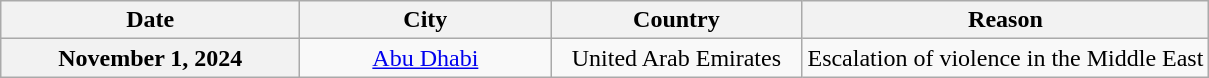<table class="wikitable plainrowheaders" style="text-align:center">
<tr>
<th scope="col" style="width:12em">Date</th>
<th scope="col" style="width:10em">City</th>
<th scope="col" style="width:10em">Country</th>
<th scope="col">Reason</th>
</tr>
<tr>
<th scope="row" style="text-align:center">November 1, 2024</th>
<td><a href='#'>Abu Dhabi</a></td>
<td>United Arab Emirates</td>
<td>Escalation of violence in the Middle East</td>
</tr>
</table>
